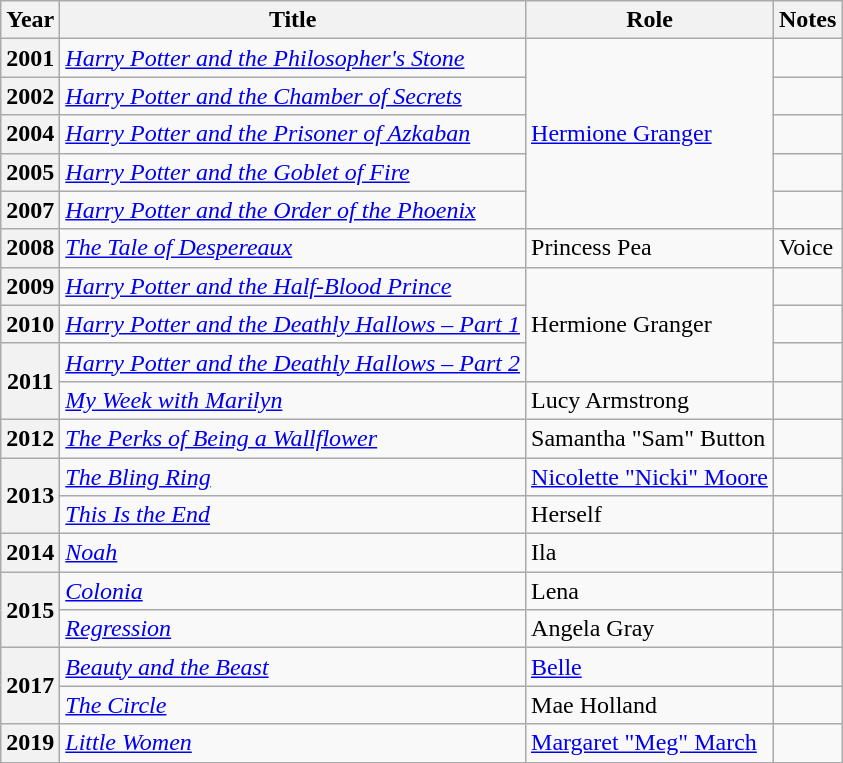<table class="wikitable plainrowheaders sortable">
<tr>
<th scope="col">Year</th>
<th scope="col">Title</th>
<th scope="col">Role</th>
<th scope="col" class="unsortable">Notes</th>
</tr>
<tr>
<th scope="row">2001</th>
<td><em><a href='#'>Harry Potter and the Philosopher's Stone</a></em></td>
<td rowspan="5"><a href='#'>Hermione Granger</a></td>
<td></td>
</tr>
<tr>
<th scope="row">2002</th>
<td><em><a href='#'>Harry Potter and the Chamber of Secrets</a></em></td>
<td></td>
</tr>
<tr>
<th scope="row">2004</th>
<td><em><a href='#'>Harry Potter and the Prisoner of Azkaban</a></em></td>
<td></td>
</tr>
<tr>
<th scope="row">2005</th>
<td><em><a href='#'>Harry Potter and the Goblet of Fire</a></em></td>
<td></td>
</tr>
<tr>
<th scope="row">2007</th>
<td><em><a href='#'>Harry Potter and the Order of the Phoenix</a></em></td>
<td></td>
</tr>
<tr>
<th scope="row">2008</th>
<td><em><a href='#'>The Tale of Despereaux</a></em></td>
<td>Princess Pea</td>
<td>Voice</td>
</tr>
<tr>
<th scope="row">2009</th>
<td><em><a href='#'>Harry Potter and the Half-Blood Prince</a></em></td>
<td rowspan="3">Hermione Granger</td>
<td></td>
</tr>
<tr>
<th scope="row">2010</th>
<td><em><a href='#'>Harry Potter and the Deathly Hallows – Part 1</a></em></td>
<td></td>
</tr>
<tr>
<th scope="row" rowspan="2">2011</th>
<td><em><a href='#'>Harry Potter and the Deathly Hallows – Part 2</a></em></td>
<td></td>
</tr>
<tr>
<td><em><a href='#'>My Week with Marilyn</a></em></td>
<td>Lucy Armstrong</td>
<td></td>
</tr>
<tr>
<th scope="row">2012</th>
<td><em><a href='#'>The Perks of Being a Wallflower</a></em></td>
<td>Samantha "Sam" Button</td>
<td></td>
</tr>
<tr>
<th scope="row" rowspan="2">2013</th>
<td><em><a href='#'>The Bling Ring</a></em></td>
<td><a href='#'>Nicolette "Nicki" Moore</a></td>
<td></td>
</tr>
<tr>
<td><em><a href='#'>This Is the End</a></em></td>
<td>Herself</td>
<td></td>
</tr>
<tr>
<th scope="row">2014</th>
<td><em><a href='#'>Noah</a></em></td>
<td>Ila</td>
<td></td>
</tr>
<tr>
<th scope="row" rowspan="2">2015</th>
<td><em><a href='#'>Colonia</a></em></td>
<td>Lena</td>
<td></td>
</tr>
<tr>
<td><em><a href='#'>Regression</a></em></td>
<td>Angela Gray</td>
<td></td>
</tr>
<tr>
<th scope="row" rowspan="2">2017</th>
<td><em><a href='#'>Beauty and the Beast</a></em></td>
<td><a href='#'>Belle</a></td>
<td></td>
</tr>
<tr>
<td><em><a href='#'>The Circle</a></em></td>
<td>Mae Holland</td>
<td></td>
</tr>
<tr>
<th scope="row">2019</th>
<td><em><a href='#'>Little Women</a></em></td>
<td><a href='#'>Margaret "Meg" March</a></td>
<td><br>
</td>
</tr>
</table>
